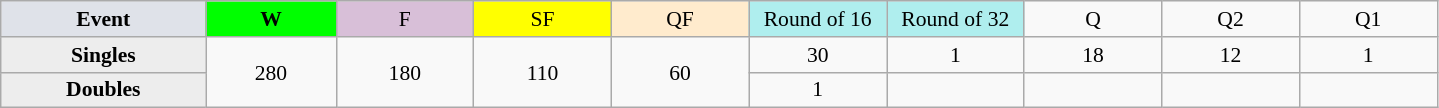<table class=wikitable style=font-size:90%;text-align:center>
<tr>
<td style="width:130px; background:#dfe2e9;"><strong>Event</strong></td>
<td style="width:80px; background:lime;"><strong>W</strong></td>
<td style="width:85px; background:thistle;">F</td>
<td style="width:85px; background:#ff0;">SF</td>
<td style="width:85px; background:#ffebcd;">QF</td>
<td style="width:85px; background:#afeeee;">Round of 16</td>
<td style="width:85px; background:#afeeee;">Round of 32</td>
<td width=85>Q</td>
<td width=85>Q2</td>
<td width=85>Q1</td>
</tr>
<tr>
<th style="background:#ededed;">Singles</th>
<td rowspan=2>280</td>
<td rowspan=2>180</td>
<td rowspan=2>110</td>
<td rowspan=2>60</td>
<td>30</td>
<td>1</td>
<td>18</td>
<td>12</td>
<td>1</td>
</tr>
<tr>
<th style="background:#ededed;">Doubles</th>
<td>1</td>
<td></td>
<td></td>
<td></td>
<td></td>
</tr>
</table>
